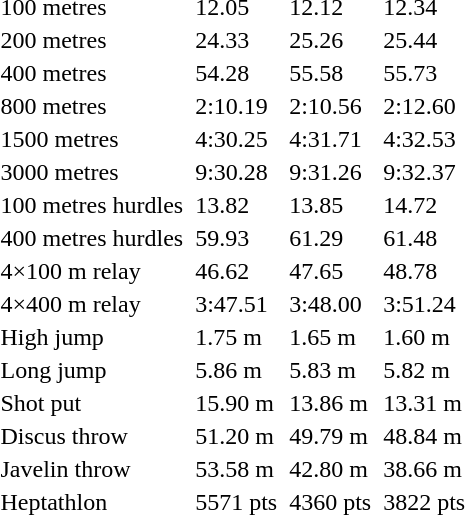<table>
<tr>
<td>100 metres</td>
<td></td>
<td>12.05</td>
<td></td>
<td>12.12</td>
<td></td>
<td>12.34</td>
</tr>
<tr>
<td>200 metres</td>
<td></td>
<td>24.33</td>
<td></td>
<td>25.26</td>
<td></td>
<td>25.44</td>
</tr>
<tr>
<td>400 metres</td>
<td></td>
<td>54.28</td>
<td></td>
<td>55.58</td>
<td></td>
<td>55.73</td>
</tr>
<tr>
<td>800 metres</td>
<td></td>
<td>2:10.19</td>
<td></td>
<td>2:10.56</td>
<td></td>
<td>2:12.60</td>
</tr>
<tr>
<td>1500 metres</td>
<td></td>
<td>4:30.25</td>
<td></td>
<td>4:31.71</td>
<td></td>
<td>4:32.53</td>
</tr>
<tr>
<td>3000 metres</td>
<td></td>
<td>9:30.28</td>
<td></td>
<td>9:31.26</td>
<td></td>
<td>9:32.37</td>
</tr>
<tr>
<td>100 metres hurdles</td>
<td></td>
<td>13.82</td>
<td></td>
<td>13.85</td>
<td></td>
<td>14.72</td>
</tr>
<tr>
<td>400 metres hurdles</td>
<td></td>
<td>59.93</td>
<td></td>
<td>61.29</td>
<td></td>
<td>61.48</td>
</tr>
<tr>
<td>4×100 m relay</td>
<td></td>
<td>46.62</td>
<td></td>
<td>47.65</td>
<td></td>
<td>48.78</td>
</tr>
<tr>
<td>4×400 m relay</td>
<td></td>
<td>3:47.51</td>
<td></td>
<td>3:48.00</td>
<td></td>
<td>3:51.24</td>
</tr>
<tr>
<td>High jump</td>
<td></td>
<td>1.75 m</td>
<td></td>
<td>1.65 m</td>
<td></td>
<td>1.60 m</td>
</tr>
<tr>
<td>Long jump</td>
<td></td>
<td>5.86 m</td>
<td></td>
<td>5.83 m</td>
<td></td>
<td>5.82 m</td>
</tr>
<tr>
<td>Shot put</td>
<td></td>
<td>15.90 m</td>
<td></td>
<td>13.86 m</td>
<td></td>
<td>13.31 m</td>
</tr>
<tr>
<td>Discus throw</td>
<td></td>
<td>51.20 m</td>
<td></td>
<td>49.79 m</td>
<td></td>
<td>48.84 m</td>
</tr>
<tr>
<td>Javelin throw</td>
<td></td>
<td>53.58 m</td>
<td></td>
<td>42.80 m</td>
<td></td>
<td>38.66 m</td>
</tr>
<tr>
<td>Heptathlon</td>
<td></td>
<td>5571 pts</td>
<td></td>
<td>4360 pts</td>
<td></td>
<td>3822 pts</td>
</tr>
</table>
